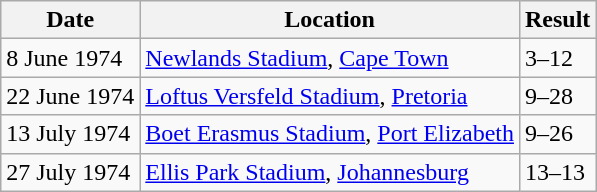<table class="wikitable" style="align:center;">
<tr>
<th>Date</th>
<th>Location</th>
<th>Result</th>
</tr>
<tr>
<td>8 June 1974</td>
<td><a href='#'>Newlands Stadium</a>, <a href='#'>Cape Town</a></td>
<td> 3–12 </td>
</tr>
<tr>
<td>22 June 1974</td>
<td><a href='#'>Loftus Versfeld Stadium</a>, <a href='#'>Pretoria</a></td>
<td> 9–28 </td>
</tr>
<tr>
<td>13 July 1974</td>
<td><a href='#'>Boet Erasmus Stadium</a>, <a href='#'>Port Elizabeth</a></td>
<td> 9–26 </td>
</tr>
<tr>
<td>27 July 1974</td>
<td><a href='#'>Ellis Park Stadium</a>, <a href='#'>Johannesburg</a></td>
<td> 13–13 </td>
</tr>
</table>
